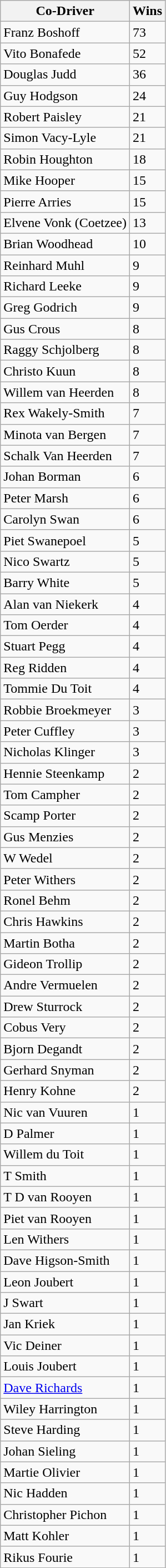<table class="wikitable sortable">
<tr>
<th>Co-Driver</th>
<th>Wins</th>
</tr>
<tr>
<td>Franz Boshoff</td>
<td>73</td>
</tr>
<tr>
<td>Vito Bonafede</td>
<td>52</td>
</tr>
<tr>
<td>Douglas Judd</td>
<td>36</td>
</tr>
<tr>
<td>Guy Hodgson</td>
<td>24</td>
</tr>
<tr>
<td>Robert Paisley</td>
<td>21</td>
</tr>
<tr>
<td>Simon Vacy-Lyle</td>
<td>21</td>
</tr>
<tr>
<td>Robin Houghton</td>
<td>18</td>
</tr>
<tr>
<td>Mike Hooper</td>
<td>15</td>
</tr>
<tr>
<td>Pierre Arries</td>
<td>15</td>
</tr>
<tr>
<td>Elvene Vonk (Coetzee)</td>
<td>13</td>
</tr>
<tr>
<td>Brian Woodhead</td>
<td>10</td>
</tr>
<tr>
<td>Reinhard Muhl</td>
<td>9</td>
</tr>
<tr>
<td>Richard Leeke</td>
<td>9</td>
</tr>
<tr>
<td>Greg Godrich</td>
<td>9</td>
</tr>
<tr>
<td>Gus Crous</td>
<td>8</td>
</tr>
<tr>
<td>Raggy Schjolberg</td>
<td>8</td>
</tr>
<tr>
<td>Christo Kuun</td>
<td>8</td>
</tr>
<tr>
<td>Willem van Heerden</td>
<td>8</td>
</tr>
<tr>
<td>Rex Wakely-Smith</td>
<td>7</td>
</tr>
<tr>
<td>Minota van Bergen</td>
<td>7</td>
</tr>
<tr>
<td>Schalk Van Heerden</td>
<td>7</td>
</tr>
<tr>
<td>Johan Borman</td>
<td>6</td>
</tr>
<tr>
<td>Peter Marsh</td>
<td>6</td>
</tr>
<tr>
<td>Carolyn Swan</td>
<td>6</td>
</tr>
<tr>
<td>Piet Swanepoel</td>
<td>5</td>
</tr>
<tr>
<td>Nico Swartz</td>
<td>5</td>
</tr>
<tr>
<td>Barry White</td>
<td>5</td>
</tr>
<tr>
<td>Alan van Niekerk</td>
<td>4</td>
</tr>
<tr>
<td>Tom Oerder</td>
<td>4</td>
</tr>
<tr>
<td>Stuart Pegg</td>
<td>4</td>
</tr>
<tr>
<td>Reg Ridden</td>
<td>4</td>
</tr>
<tr>
<td>Tommie Du Toit</td>
<td>4</td>
</tr>
<tr>
<td>Robbie Broekmeyer</td>
<td>3</td>
</tr>
<tr>
<td>Peter Cuffley</td>
<td>3</td>
</tr>
<tr>
<td>Nicholas Klinger</td>
<td>3</td>
</tr>
<tr>
<td>Hennie Steenkamp</td>
<td>2</td>
</tr>
<tr>
<td>Tom Campher</td>
<td>2</td>
</tr>
<tr>
<td>Scamp Porter</td>
<td>2</td>
</tr>
<tr>
<td>Gus Menzies</td>
<td>2</td>
</tr>
<tr>
<td>W Wedel</td>
<td>2</td>
</tr>
<tr>
<td>Peter Withers</td>
<td>2</td>
</tr>
<tr>
<td>Ronel Behm</td>
<td>2</td>
</tr>
<tr>
<td>Chris Hawkins</td>
<td>2</td>
</tr>
<tr>
<td>Martin Botha</td>
<td>2</td>
</tr>
<tr>
<td>Gideon Trollip</td>
<td>2</td>
</tr>
<tr>
<td>Andre Vermuelen</td>
<td>2</td>
</tr>
<tr>
<td>Drew Sturrock</td>
<td>2</td>
</tr>
<tr>
<td>Cobus Very</td>
<td>2</td>
</tr>
<tr>
<td>Bjorn Degandt</td>
<td>2</td>
</tr>
<tr>
<td>Gerhard Snyman</td>
<td>2</td>
</tr>
<tr>
<td>Henry Kohne</td>
<td>2</td>
</tr>
<tr>
<td>Nic van Vuuren</td>
<td>1</td>
</tr>
<tr>
<td>D Palmer</td>
<td>1</td>
</tr>
<tr>
<td>Willem du Toit</td>
<td>1</td>
</tr>
<tr>
<td>T Smith</td>
<td>1</td>
</tr>
<tr>
<td>T D van Rooyen</td>
<td>1</td>
</tr>
<tr>
<td>Piet van Rooyen</td>
<td>1</td>
</tr>
<tr>
<td>Len Withers</td>
<td>1</td>
</tr>
<tr>
<td>Dave Higson-Smith</td>
<td>1</td>
</tr>
<tr>
<td>Leon Joubert</td>
<td>1</td>
</tr>
<tr>
<td>J Swart</td>
<td>1</td>
</tr>
<tr>
<td>Jan Kriek</td>
<td>1</td>
</tr>
<tr>
<td>Vic Deiner</td>
<td>1</td>
</tr>
<tr>
<td>Louis Joubert</td>
<td>1</td>
</tr>
<tr>
<td><a href='#'>Dave Richards</a></td>
<td>1</td>
</tr>
<tr>
<td>Wiley Harrington</td>
<td>1</td>
</tr>
<tr>
<td>Steve Harding</td>
<td>1</td>
</tr>
<tr>
<td>Johan Sieling</td>
<td>1</td>
</tr>
<tr>
<td>Martie Olivier</td>
<td>1</td>
</tr>
<tr>
<td>Nic Hadden</td>
<td>1</td>
</tr>
<tr>
<td>Christopher Pichon</td>
<td>1</td>
</tr>
<tr>
<td>Matt Kohler</td>
<td>1</td>
</tr>
<tr>
<td>Rikus Fourie</td>
<td>1</td>
</tr>
</table>
